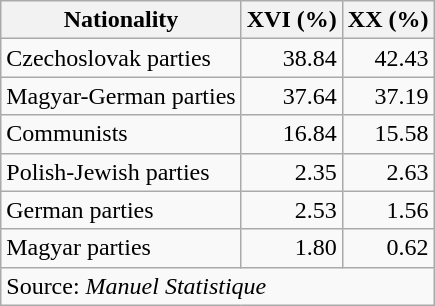<table class=wikitable style=text-align:right>
<tr>
<th>Nationality</th>
<th>XVI (%)</th>
<th>XX (%)</th>
</tr>
<tr>
<td align=left>Czechoslovak parties</td>
<td>38.84</td>
<td>42.43</td>
</tr>
<tr>
<td align=left>Magyar-German parties</td>
<td>37.64</td>
<td>37.19</td>
</tr>
<tr>
<td align=left>Communists</td>
<td>16.84</td>
<td>15.58</td>
</tr>
<tr>
<td align=left>Polish-Jewish parties</td>
<td>2.35</td>
<td>2.63</td>
</tr>
<tr>
<td align=left>German parties</td>
<td>2.53</td>
<td>1.56</td>
</tr>
<tr>
<td align=left>Magyar parties</td>
<td>1.80</td>
<td>0.62</td>
</tr>
<tr>
<td align=left colspan=3>Source: <em>Manuel Statistique</em></td>
</tr>
</table>
